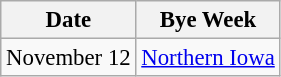<table class="wikitable" style="font-size:95%;">
<tr>
<th>Date</th>
<th colspan="1">Bye Week</th>
</tr>
<tr>
<td>November 12</td>
<td><a href='#'>Northern Iowa</a></td>
</tr>
</table>
